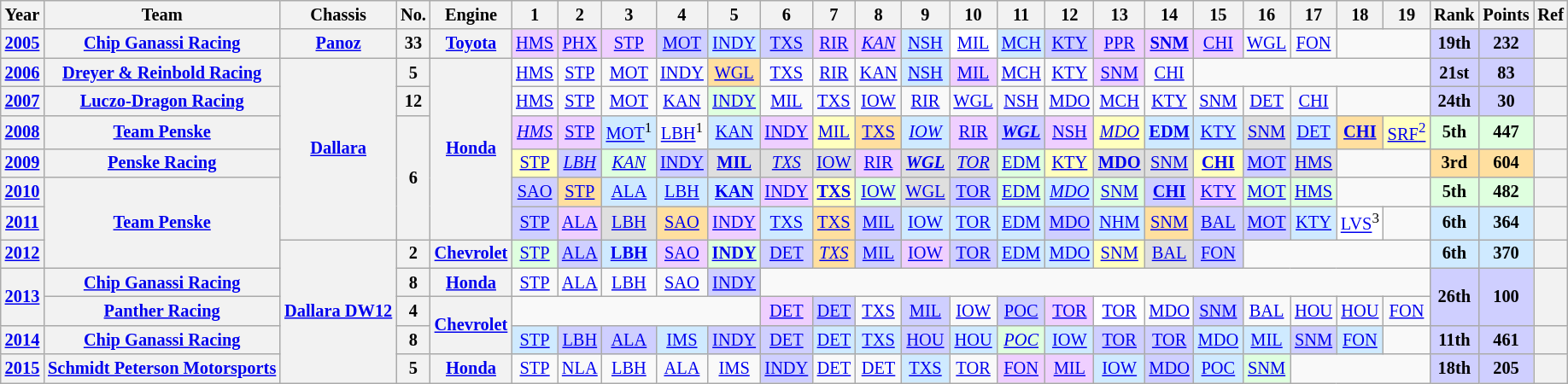<table class="wikitable" style="text-align:center; font-size:85%">
<tr>
<th>Year</th>
<th>Team</th>
<th>Chassis</th>
<th>No.</th>
<th>Engine</th>
<th>1</th>
<th>2</th>
<th>3</th>
<th>4</th>
<th>5</th>
<th>6</th>
<th>7</th>
<th>8</th>
<th>9</th>
<th>10</th>
<th>11</th>
<th>12</th>
<th>13</th>
<th>14</th>
<th>15</th>
<th>16</th>
<th>17</th>
<th>18</th>
<th>19</th>
<th>Rank</th>
<th>Points</th>
<th>Ref</th>
</tr>
<tr>
<th><a href='#'>2005</a></th>
<th nowrap><a href='#'>Chip Ganassi Racing</a></th>
<th><a href='#'>Panoz</a></th>
<th>33</th>
<th><a href='#'>Toyota</a></th>
<td style="background:#EFCFFF;"><a href='#'>HMS</a><br></td>
<td style="background:#EFCFFF;"><a href='#'>PHX</a><br></td>
<td style="background:#EFCFFF;"><a href='#'>STP</a><br></td>
<td style="background:#CFCFFF;"><a href='#'>MOT</a><br></td>
<td style="background:#CFEAFF;"><a href='#'>INDY</a><br></td>
<td style="background:#CFCFFF;"><a href='#'>TXS</a><br></td>
<td style="background:#EFCFFF;"><a href='#'>RIR</a><br></td>
<td style="background:#EFCFFF;"><em><a href='#'>KAN</a></em><br></td>
<td style="background:#CFEAFF;"><a href='#'>NSH</a><br></td>
<td style="background:#FFFFFF;"><a href='#'>MIL</a><br></td>
<td style="background:#CFEAFF;"><a href='#'>MCH</a><br></td>
<td style="background:#CFCFFF;"><a href='#'>KTY</a><br></td>
<td style="background:#EFCFFF;"><a href='#'>PPR</a><br></td>
<td style="background:#EFCFFF;"><strong><a href='#'>SNM</a></strong><br></td>
<td style="background:#EFCFFF;"><a href='#'>CHI</a><br></td>
<td><a href='#'>WGL</a></td>
<td><a href='#'>FON</a></td>
<td colspan=2></td>
<th style="background:#CFCFFF;">19th</th>
<th style="background:#CFCFFF;">232</th>
<th></th>
</tr>
<tr>
<th><a href='#'>2006</a></th>
<th nowrap><a href='#'>Dreyer & Reinbold Racing</a></th>
<th rowspan=6><a href='#'>Dallara</a></th>
<th>5</th>
<th rowspan=6><a href='#'>Honda</a></th>
<td><a href='#'>HMS</a></td>
<td><a href='#'>STP</a></td>
<td><a href='#'>MOT</a></td>
<td><a href='#'>INDY</a></td>
<td style="background:#FFDF9F;"><a href='#'>WGL</a><br></td>
<td><a href='#'>TXS</a></td>
<td><a href='#'>RIR</a></td>
<td><a href='#'>KAN</a></td>
<td style="background:#CFEAFF;"><a href='#'>NSH</a><br></td>
<td style="background:#EFCFFF;"><a href='#'>MIL</a><br></td>
<td><a href='#'>MCH</a></td>
<td><a href='#'>KTY</a></td>
<td style="background:#EFCFFF;"><a href='#'>SNM</a><br></td>
<td><a href='#'>CHI</a></td>
<td colspan=5></td>
<th style="background:#CFCFFF;">21st</th>
<th style="background:#CFCFFF;">83</th>
<th></th>
</tr>
<tr>
<th><a href='#'>2007</a></th>
<th nowrap><a href='#'>Luczo-Dragon Racing</a></th>
<th>12</th>
<td><a href='#'>HMS</a></td>
<td><a href='#'>STP</a></td>
<td><a href='#'>MOT</a></td>
<td><a href='#'>KAN</a></td>
<td style="background:#DFFFDF;"><a href='#'>INDY</a><br></td>
<td><a href='#'>MIL</a></td>
<td><a href='#'>TXS</a></td>
<td><a href='#'>IOW</a></td>
<td><a href='#'>RIR</a></td>
<td><a href='#'>WGL</a></td>
<td><a href='#'>NSH</a></td>
<td><a href='#'>MDO</a></td>
<td><a href='#'>MCH</a></td>
<td><a href='#'>KTY</a></td>
<td><a href='#'>SNM</a></td>
<td><a href='#'>DET</a></td>
<td><a href='#'>CHI</a></td>
<td colspan=2></td>
<th style="background:#CFCFFF;">24th</th>
<th style="background:#CFCFFF;">30</th>
<th></th>
</tr>
<tr>
<th><a href='#'>2008</a></th>
<th nowrap><a href='#'>Team Penske</a></th>
<th rowspan=4>6</th>
<td style="background:#EFCFFF;"><em><a href='#'>HMS</a></em><br></td>
<td style="background:#EFCFFF;"><a href='#'>STP</a><br></td>
<td style="background:#CFEAFF;"><a href='#'>MOT</a><sup>1</sup><br></td>
<td><a href='#'>LBH</a><sup>1</sup></td>
<td style="background:#CFEAFF;"><a href='#'>KAN</a><br></td>
<td style="background:#EFCFFF;"><a href='#'>INDY</a><br></td>
<td style="background:#FFFFBF;"><a href='#'>MIL</a><br></td>
<td style="background:#FFDF9F;"><a href='#'>TXS</a><br></td>
<td style="background:#CFEAFF;"><em><a href='#'>IOW</a></em><br></td>
<td style="background:#EFCFFF;"><a href='#'>RIR</a><br></td>
<td style="background:#CFCFFF;"><a href='#'><strong><em>WGL</em></strong></a><br></td>
<td style="background:#EFCFFF;"><a href='#'>NSH</a><br></td>
<td style="background:#FFFFBF;"><em><a href='#'>MDO</a></em><br></td>
<td style="background:#CFEAFF;"><strong><a href='#'>EDM</a></strong><br></td>
<td style="background:#CFEAFF;"><a href='#'>KTY</a><br></td>
<td style="background:#DFDFDF;"><a href='#'>SNM</a><br></td>
<td style="background:#CFEAFF;"><a href='#'>DET</a><br></td>
<td style="background:#FFDF9F;"><strong><a href='#'>CHI</a></strong><br></td>
<td style="background:#FFFFBF;"><a href='#'>SRF<sup>2</sup></a><br></td>
<th style="background:#DFFFDF;">5th</th>
<th style="background:#DFFFDF;">447</th>
<th></th>
</tr>
<tr>
<th><a href='#'>2009</a></th>
<th nowrap><a href='#'>Penske Racing</a></th>
<td style="background:#FFFFBF;"><a href='#'>STP</a><br></td>
<td style="background:#CFCFFF;"><em><a href='#'>LBH</a></em><br></td>
<td style="background:#DFFFDF;"><em><a href='#'>KAN</a></em><br></td>
<td style="background:#CFCFFF;"><a href='#'>INDY</a><br></td>
<td style="background:#DFDFDF;"><strong><a href='#'>MIL</a></strong><br></td>
<td style="background:#DFDFDF;"><em><a href='#'>TXS</a></em><br></td>
<td style="background:#DFDFDF;"><a href='#'>IOW</a><br></td>
<td style="background:#EFCFFF;"><a href='#'>RIR</a><br></td>
<td style="background:#DFDFDF;"><a href='#'><strong><em>WGL</em></strong></a><br></td>
<td style="background:#DFDFDF;"><em><a href='#'>TOR</a></em><br></td>
<td style="background:#DFFFDF;"><a href='#'>EDM</a><br></td>
<td style="background:#FFFFBF;"><a href='#'>KTY</a><br></td>
<td style="background:#DFDFDF;"><strong><a href='#'>MDO</a></strong><br></td>
<td style="background:#DFDFDF;"><a href='#'>SNM</a><br></td>
<td style="background:#FFFFBF;"><strong><a href='#'>CHI</a></strong><br></td>
<td style="background:#CFCFFF;"><a href='#'>MOT</a><br></td>
<td style="background:#DFDFDF;"><a href='#'>HMS</a><br></td>
<td colspan=2></td>
<th style="background:#FFDF9F;">3rd</th>
<th style="background:#FFDF9F;">604</th>
<th></th>
</tr>
<tr>
<th><a href='#'>2010</a></th>
<th rowspan=3 nowrap><a href='#'>Team Penske</a></th>
<td style="background:#CFCFFF;"><a href='#'>SAO</a><br></td>
<td style="background:#FFDF9F;"><a href='#'>STP</a><br></td>
<td style="background:#CFEAFF;"><a href='#'>ALA</a><br></td>
<td style="background:#CFEAFF;"><a href='#'>LBH</a><br></td>
<td style="background:#CFEAFF;"><strong><a href='#'>KAN</a></strong><br></td>
<td style="background:#EFCFFF;"><a href='#'>INDY</a><br></td>
<td style="background:#FFFFBF;"><strong><a href='#'>TXS</a></strong><br></td>
<td style="background:#DFFFDF;"><a href='#'>IOW</a><br></td>
<td style="background:#DFDFDF;"><a href='#'>WGL</a><br></td>
<td style="background:#CFCFFF;"><a href='#'>TOR</a><br></td>
<td style="background:#DFFFDF;"><a href='#'>EDM</a><br></td>
<td style="background:#CFEAFF;"><em><a href='#'>MDO</a></em><br></td>
<td style="background:#DFFFDF;"><a href='#'>SNM</a><br></td>
<td style="background:#CFCFFF;"><strong><a href='#'>CHI</a></strong><br></td>
<td style="background:#EFCFFF;"><a href='#'>KTY</a><br></td>
<td style="background:#DFFFDF;"><a href='#'>MOT</a><br></td>
<td style="background:#DFFFDF;"><a href='#'>HMS</a><br></td>
<td colspan=2></td>
<th style="background:#DFFFDF;">5th</th>
<th style="background:#DFFFDF;">482</th>
<th></th>
</tr>
<tr>
<th><a href='#'>2011</a></th>
<td style="background:#CFCFFF;"><a href='#'>STP</a><br></td>
<td style="background:#EFCFFF;"><a href='#'>ALA</a><br></td>
<td style="background:#DFDFDF;"><a href='#'>LBH</a><br></td>
<td style="background:#FFDF9F;"><a href='#'>SAO</a><br></td>
<td style="background:#EFCFFF;"><a href='#'>INDY</a><br></td>
<td style="background:#CFEAFF;"><a href='#'>TXS</a><br></td>
<td style="background:#FFDF9F;"><a href='#'>TXS</a><br></td>
<td style="background:#CFCFFF;"><a href='#'>MIL</a><br></td>
<td style="background:#CFEAFF;"><a href='#'>IOW</a><br></td>
<td style="background:#CFEAFF;"><a href='#'>TOR</a><br></td>
<td style="background:#CFEAFF;"><a href='#'>EDM</a><br></td>
<td style="background:#CFCFFF;"><a href='#'>MDO</a><br></td>
<td style="background:#CFEAFF;"><a href='#'>NHM</a><br></td>
<td style="background:#FFDF9F;"><a href='#'>SNM</a><br></td>
<td style="background:#CFCFFF;"><a href='#'>BAL</a><br></td>
<td style="background:#CFCFFF;"><a href='#'>MOT</a><br></td>
<td style="background:#CFEAFF;"><a href='#'>KTY</a><br></td>
<td style="background:#FFFFFF;"><a href='#'>LVS</a><sup>3</sup><br></td>
<td></td>
<th style="background:#CFEAFF;">6th</th>
<th style="background:#CFEAFF;">364</th>
<th></th>
</tr>
<tr>
<th><a href='#'>2012</a></th>
<th rowspan=5 nowrap><a href='#'>Dallara DW12</a></th>
<th>2</th>
<th><a href='#'>Chevrolet</a></th>
<td style="background:#DFFFDF;"><a href='#'>STP</a><br></td>
<td style="background:#CFCFFF;"><a href='#'>ALA</a><br></td>
<td style="background:#CFEAFF;"><strong><a href='#'>LBH</a></strong><br></td>
<td style="background:#EFCFFF;"><a href='#'>SAO</a><br></td>
<td style="background:#DFFFDF;"><strong><a href='#'>INDY</a></strong><br></td>
<td style="background:#CFCFFF;"><a href='#'>DET</a><br></td>
<td style="background:#FFDF9F;"><em><a href='#'>TXS</a></em><br></td>
<td style="background:#CFCFFF;"><a href='#'>MIL</a><br></td>
<td style="background:#EFCFFF;"><a href='#'>IOW</a><br></td>
<td style="background:#CFCFFF;"><a href='#'>TOR</a><br></td>
<td style="background:#CFEAFF;"><a href='#'>EDM</a><br></td>
<td style="background:#CFEAFF;"><a href='#'>MDO</a><br></td>
<td style="background:#FFFFBF;"><a href='#'>SNM</a><br></td>
<td style="background:#DFDFDF;"><a href='#'>BAL</a><br></td>
<td style="background:#CFCFFF;"><a href='#'>FON</a><br></td>
<td colspan=4></td>
<th style="background:#CFEAFF;">6th</th>
<th style="background:#CFEAFF;">370</th>
<th></th>
</tr>
<tr>
<th rowspan=2><a href='#'>2013</a></th>
<th nowrap><a href='#'>Chip Ganassi Racing</a></th>
<th>8</th>
<th><a href='#'>Honda</a></th>
<td><a href='#'>STP</a></td>
<td><a href='#'>ALA</a></td>
<td><a href='#'>LBH</a></td>
<td><a href='#'>SAO</a></td>
<td style="background:#CFCFFF;"><a href='#'>INDY</a><br></td>
<td colspan=14></td>
<th rowspan=2 style="background:#CFCFFF;">26th</th>
<th rowspan=2 style="background:#CFCFFF;">100</th>
<th rowspan=2></th>
</tr>
<tr>
<th nowrap><a href='#'>Panther Racing</a></th>
<th>4</th>
<th rowspan=2><a href='#'>Chevrolet</a></th>
<td colspan=5></td>
<td style="background:#EFCFFF;"><a href='#'>DET</a><br></td>
<td style="background:#CFCFFF;"><a href='#'>DET</a><br></td>
<td><a href='#'>TXS</a></td>
<td style="background:#CFCFFF;"><a href='#'>MIL</a><br></td>
<td><a href='#'>IOW</a></td>
<td style="background:#CFCFFF;"><a href='#'>POC</a><br></td>
<td style="background:#EFCFFF;"><a href='#'>TOR</a><br></td>
<td style="background:#FFFFFF;"><a href='#'>TOR</a><br></td>
<td><a href='#'>MDO</a></td>
<td style="background:#CFCFFF;"><a href='#'>SNM</a><br></td>
<td><a href='#'>BAL</a></td>
<td><a href='#'>HOU</a></td>
<td><a href='#'>HOU</a></td>
<td><a href='#'>FON</a></td>
</tr>
<tr>
<th><a href='#'>2014</a></th>
<th nowrap><a href='#'>Chip Ganassi Racing</a></th>
<th>8</th>
<td style="background:#CFEAFF;"><a href='#'>STP</a><br></td>
<td style="background:#CFCFFF;"><a href='#'>LBH</a><br></td>
<td style="background:#CFCFFF;"><a href='#'>ALA</a><br></td>
<td style="background:#CFEAFF;"><a href='#'>IMS</a><br></td>
<td style="background:#CFCFFF;"><a href='#'>INDY</a><br></td>
<td style="background:#CFCFFF;"><a href='#'>DET</a><br></td>
<td style="background:#CFEAFF;"><a href='#'>DET</a><br></td>
<td style="background:#CFEAFF;"><a href='#'>TXS</a><br></td>
<td style="background:#CFCFFF;"><a href='#'>HOU</a><br></td>
<td style="background:#CFEAFF;"><a href='#'>HOU</a><br></td>
<td style="background:#DFFFDF;"><em><a href='#'>POC</a></em><br></td>
<td style="background:#CFEAFF;"><a href='#'>IOW</a><br></td>
<td style="background:#CFCFFF;"><a href='#'>TOR</a><br></td>
<td style="background:#CFCFFF;"><a href='#'>TOR</a><br></td>
<td style="background:#CFEAFF;"><a href='#'>MDO</a><br></td>
<td style="background:#CFEAFF;"><a href='#'>MIL</a><br></td>
<td style="background:#CFCFFF;"><a href='#'>SNM</a><br></td>
<td style="background:#CFEAFF;"><a href='#'>FON</a><br></td>
<td></td>
<th style="background:#CFCFFF;">11th</th>
<th style="background:#CFCFFF;">461</th>
<th></th>
</tr>
<tr>
<th><a href='#'>2015</a></th>
<th nowrap><a href='#'>Schmidt Peterson Motorsports</a></th>
<th>5</th>
<th><a href='#'>Honda</a></th>
<td><a href='#'>STP</a></td>
<td><a href='#'>NLA</a></td>
<td><a href='#'>LBH</a></td>
<td><a href='#'>ALA</a></td>
<td><a href='#'>IMS</a></td>
<td style="background:#CFCFFF;"><a href='#'>INDY</a><br></td>
<td style="background:#;"><a href='#'>DET</a></td>
<td style="background:#;"><a href='#'>DET</a></td>
<td style="background:#CFEAFF;"><a href='#'>TXS</a><br></td>
<td style="background:#;"><a href='#'>TOR</a></td>
<td style="background:#EFCFFF;"><a href='#'>FON</a><br></td>
<td style="background:#EFCFFF;"><a href='#'>MIL</a><br></td>
<td style="background:#CFEAFF;"><a href='#'>IOW</a><br></td>
<td style="background:#CFCFFF;"><a href='#'>MDO</a><br></td>
<td style="background:#CFEAFF;"><a href='#'>POC</a><br></td>
<td style="background:#DFFFDF;"><a href='#'>SNM</a><br></td>
<td colspan=3></td>
<th style="background:#CFCFFF;">18th</th>
<th style="background:#CFCFFF;">205</th>
<th></th>
</tr>
</table>
